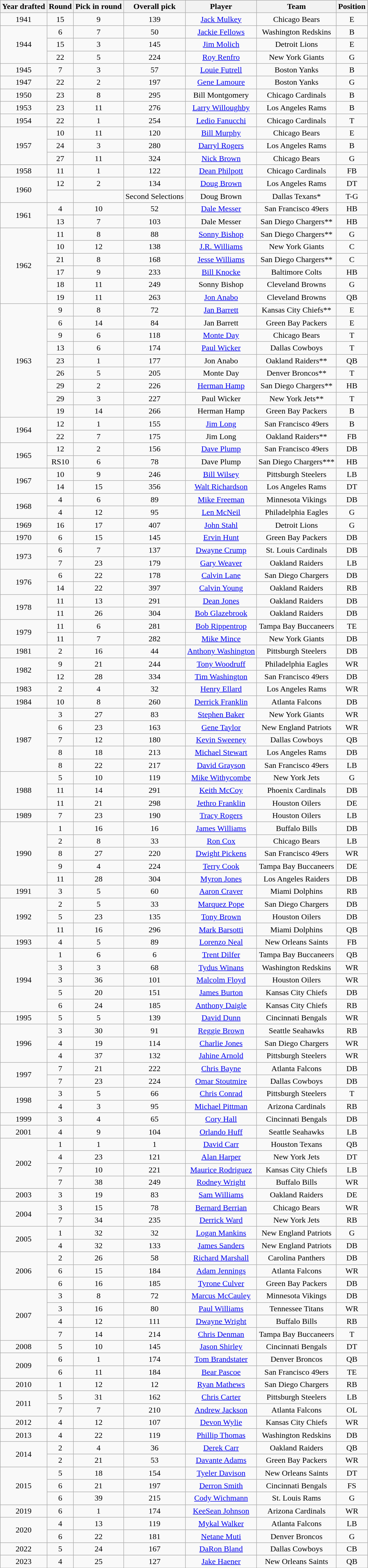<table class="wikitable sortable" style="text-align: center;">
<tr>
<th>Year drafted</th>
<th>Round</th>
<th>Pick in round</th>
<th>Overall pick</th>
<th>Player</th>
<th>Team</th>
<th>Position</th>
</tr>
<tr>
<td>1941</td>
<td>15</td>
<td>9</td>
<td>139</td>
<td><a href='#'>Jack Mulkey</a></td>
<td>Chicago Bears</td>
<td>E</td>
</tr>
<tr>
<td rowspan="3">1944</td>
<td>6</td>
<td>7</td>
<td>50</td>
<td><a href='#'>Jackie Fellows</a></td>
<td>Washington Redskins</td>
<td>B</td>
</tr>
<tr>
<td>15</td>
<td>3</td>
<td>145</td>
<td><a href='#'>Jim Molich</a></td>
<td>Detroit Lions</td>
<td>E</td>
</tr>
<tr>
<td>22</td>
<td>5</td>
<td>224</td>
<td><a href='#'>Roy Renfro</a></td>
<td>New York Giants</td>
<td>G</td>
</tr>
<tr>
<td>1945</td>
<td>7</td>
<td>3</td>
<td>57</td>
<td><a href='#'>Louie Futrell</a></td>
<td>Boston Yanks</td>
<td>B</td>
</tr>
<tr>
<td>1947</td>
<td>22</td>
<td>2</td>
<td>197</td>
<td><a href='#'>Gene Lamoure</a></td>
<td>Boston Yanks</td>
<td>G</td>
</tr>
<tr>
<td>1950</td>
<td>23</td>
<td>8</td>
<td>295</td>
<td>Bill Montgomery</td>
<td>Chicago Cardinals</td>
<td>B</td>
</tr>
<tr>
<td>1953</td>
<td>23</td>
<td>11</td>
<td>276</td>
<td><a href='#'>Larry Willoughby</a></td>
<td>Los Angeles Rams</td>
<td>B</td>
</tr>
<tr>
<td>1954</td>
<td>22</td>
<td>1</td>
<td>254</td>
<td><a href='#'>Ledio Fanucchi</a></td>
<td>Chicago Cardinals</td>
<td>T</td>
</tr>
<tr>
<td rowspan="3">1957</td>
<td>10</td>
<td>11</td>
<td>120</td>
<td><a href='#'>Bill Murphy</a></td>
<td>Chicago Bears</td>
<td>E</td>
</tr>
<tr>
<td>24</td>
<td>3</td>
<td>280</td>
<td><a href='#'>Darryl Rogers</a></td>
<td>Los Angeles Rams</td>
<td>B</td>
</tr>
<tr>
<td>27</td>
<td>11</td>
<td>324</td>
<td><a href='#'>Nick Brown</a></td>
<td>Chicago Bears</td>
<td>G</td>
</tr>
<tr>
<td>1958</td>
<td>11</td>
<td>1</td>
<td>122</td>
<td><a href='#'>Dean Philpott</a></td>
<td>Chicago Cardinals</td>
<td>FB</td>
</tr>
<tr>
<td rowspan="2">1960</td>
<td>12</td>
<td>2</td>
<td>134</td>
<td><a href='#'>Doug Brown</a></td>
<td>Los Angeles Rams</td>
<td>DT</td>
</tr>
<tr>
<td></td>
<td></td>
<td>Second Selections</td>
<td>Doug Brown</td>
<td>Dallas Texans*</td>
<td>T-G</td>
</tr>
<tr>
<td rowspan="2">1961</td>
<td>4</td>
<td>10</td>
<td>52</td>
<td><a href='#'>Dale Messer</a></td>
<td>San Francisco 49ers</td>
<td>HB</td>
</tr>
<tr>
<td>13</td>
<td>7</td>
<td>103</td>
<td>Dale Messer</td>
<td>San Diego Chargers**</td>
<td>HB</td>
</tr>
<tr>
<td rowspan="6">1962</td>
<td>11</td>
<td>8</td>
<td>88</td>
<td><a href='#'>Sonny Bishop</a></td>
<td>San Diego Chargers**</td>
<td>G</td>
</tr>
<tr>
<td>10</td>
<td>12</td>
<td>138</td>
<td><a href='#'>J.R. Williams</a></td>
<td>New York Giants</td>
<td>C</td>
</tr>
<tr>
<td>21</td>
<td>8</td>
<td>168</td>
<td><a href='#'>Jesse Williams</a></td>
<td>San Diego Chargers**</td>
<td>C</td>
</tr>
<tr>
<td>17</td>
<td>9</td>
<td>233</td>
<td><a href='#'>Bill Knocke</a></td>
<td>Baltimore Colts</td>
<td>HB</td>
</tr>
<tr>
<td>18</td>
<td>11</td>
<td>249</td>
<td>Sonny Bishop</td>
<td>Cleveland Browns</td>
<td>G</td>
</tr>
<tr>
<td>19</td>
<td>11</td>
<td>263</td>
<td><a href='#'>Jon Anabo</a></td>
<td>Cleveland Browns</td>
<td>QB</td>
</tr>
<tr>
<td rowspan="9">1963</td>
<td>9</td>
<td>8</td>
<td>72</td>
<td><a href='#'>Jan Barrett</a></td>
<td>Kansas City Chiefs**</td>
<td>E</td>
</tr>
<tr>
<td>6</td>
<td>14</td>
<td>84</td>
<td>Jan Barrett</td>
<td>Green Bay Packers</td>
<td>E</td>
</tr>
<tr>
<td>9</td>
<td>6</td>
<td>118</td>
<td><a href='#'>Monte Day</a></td>
<td>Chicago Bears</td>
<td>T</td>
</tr>
<tr>
<td>13</td>
<td>6</td>
<td>174</td>
<td><a href='#'>Paul Wicker</a></td>
<td>Dallas Cowboys</td>
<td>T</td>
</tr>
<tr>
<td>23</td>
<td>1</td>
<td>177</td>
<td>Jon Anabo</td>
<td>Oakland Raiders**</td>
<td>QB</td>
</tr>
<tr>
<td>26</td>
<td>5</td>
<td>205</td>
<td>Monte Day</td>
<td>Denver Broncos**</td>
<td>T</td>
</tr>
<tr>
<td>29</td>
<td>2</td>
<td>226</td>
<td><a href='#'>Herman Hamp</a></td>
<td>San Diego Chargers**</td>
<td>HB</td>
</tr>
<tr>
<td>29</td>
<td>3</td>
<td>227</td>
<td>Paul Wicker</td>
<td>New York Jets**</td>
<td>T</td>
</tr>
<tr>
<td>19</td>
<td>14</td>
<td>266</td>
<td>Herman Hamp</td>
<td>Green Bay Packers</td>
<td>B</td>
</tr>
<tr>
<td rowspan="2">1964</td>
<td>12</td>
<td>1</td>
<td>155</td>
<td><a href='#'>Jim Long</a></td>
<td>San Francisco 49ers</td>
<td>B</td>
</tr>
<tr>
<td>22</td>
<td>7</td>
<td>175</td>
<td>Jim Long</td>
<td>Oakland Raiders**</td>
<td>FB</td>
</tr>
<tr>
<td rowspan="2">1965</td>
<td>12</td>
<td>2</td>
<td>156</td>
<td><a href='#'>Dave Plump</a></td>
<td>San Francisco 49ers</td>
<td>DB</td>
</tr>
<tr>
<td>RS10</td>
<td>6</td>
<td>78</td>
<td>Dave Plump</td>
<td>San Diego Chargers***</td>
<td>HB</td>
</tr>
<tr>
<td rowspan="2">1967</td>
<td>10</td>
<td>9</td>
<td>246</td>
<td><a href='#'>Bill Wilsey</a></td>
<td>Pittsburgh Steelers</td>
<td>LB</td>
</tr>
<tr>
<td>14</td>
<td>15</td>
<td>356</td>
<td><a href='#'>Walt Richardson</a></td>
<td>Los Angeles Rams</td>
<td>DT</td>
</tr>
<tr>
<td rowspan="2">1968</td>
<td>4</td>
<td>6</td>
<td>89</td>
<td><a href='#'>Mike Freeman</a></td>
<td>Minnesota Vikings</td>
<td>DB</td>
</tr>
<tr>
<td>4</td>
<td>12</td>
<td>95</td>
<td><a href='#'>Len McNeil</a></td>
<td>Philadelphia Eagles</td>
<td>G</td>
</tr>
<tr>
<td>1969</td>
<td>16</td>
<td>17</td>
<td>407</td>
<td><a href='#'>John Stahl</a></td>
<td>Detroit Lions</td>
<td>G</td>
</tr>
<tr>
<td>1970</td>
<td>6</td>
<td>15</td>
<td>145</td>
<td><a href='#'>Ervin Hunt</a></td>
<td>Green Bay Packers</td>
<td>DB</td>
</tr>
<tr>
<td rowspan="2">1973</td>
<td>6</td>
<td>7</td>
<td>137</td>
<td><a href='#'>Dwayne Crump</a></td>
<td>St. Louis Cardinals</td>
<td>DB</td>
</tr>
<tr>
<td>7</td>
<td>23</td>
<td>179</td>
<td><a href='#'>Gary Weaver</a></td>
<td>Oakland Raiders</td>
<td>LB</td>
</tr>
<tr>
<td rowspan="2">1976</td>
<td>6</td>
<td>22</td>
<td>178</td>
<td><a href='#'>Calvin Lane</a></td>
<td>San Diego Chargers</td>
<td>DB</td>
</tr>
<tr>
<td>14</td>
<td>22</td>
<td>397</td>
<td><a href='#'>Calvin Young</a></td>
<td>Oakland Raiders</td>
<td>RB</td>
</tr>
<tr>
<td rowspan="2">1978</td>
<td>11</td>
<td>13</td>
<td>291</td>
<td><a href='#'>Dean Jones</a></td>
<td>Oakland Raiders</td>
<td>DB</td>
</tr>
<tr>
<td>11</td>
<td>26</td>
<td>304</td>
<td><a href='#'>Bob Glazebrook</a></td>
<td>Oakland Raiders</td>
<td>DB</td>
</tr>
<tr>
<td rowspan="2">1979</td>
<td>11</td>
<td>6</td>
<td>281</td>
<td><a href='#'>Bob Rippentrop</a></td>
<td>Tampa Bay Buccaneers</td>
<td>TE</td>
</tr>
<tr>
<td>11</td>
<td>7</td>
<td>282</td>
<td><a href='#'>Mike Mince</a></td>
<td>New York Giants</td>
<td>DB</td>
</tr>
<tr>
<td>1981</td>
<td>2</td>
<td>16</td>
<td>44</td>
<td><a href='#'>Anthony Washington</a></td>
<td>Pittsburgh Steelers</td>
<td>DB</td>
</tr>
<tr>
<td rowspan="2">1982</td>
<td>9</td>
<td>21</td>
<td>244</td>
<td><a href='#'>Tony Woodruff</a></td>
<td>Philadelphia Eagles</td>
<td>WR</td>
</tr>
<tr>
<td>12</td>
<td>28</td>
<td>334</td>
<td><a href='#'>Tim Washington</a></td>
<td>San Francisco 49ers</td>
<td>DB</td>
</tr>
<tr>
<td>1983</td>
<td>2</td>
<td>4</td>
<td>32</td>
<td><a href='#'>Henry Ellard</a></td>
<td>Los Angeles Rams</td>
<td>WR</td>
</tr>
<tr>
<td>1984</td>
<td>10</td>
<td>8</td>
<td>260</td>
<td><a href='#'>Derrick Franklin</a></td>
<td>Atlanta Falcons</td>
<td>DB</td>
</tr>
<tr>
<td rowspan="5">1987</td>
<td>3</td>
<td>27</td>
<td>83</td>
<td><a href='#'>Stephen Baker</a></td>
<td>New York Giants</td>
<td>WR</td>
</tr>
<tr>
<td>6</td>
<td>23</td>
<td>163</td>
<td><a href='#'>Gene Taylor</a></td>
<td>New England Patriots</td>
<td>WR</td>
</tr>
<tr>
<td>7</td>
<td>12</td>
<td>180</td>
<td><a href='#'>Kevin Sweeney</a></td>
<td>Dallas Cowboys</td>
<td>QB</td>
</tr>
<tr>
<td>8</td>
<td>18</td>
<td>213</td>
<td><a href='#'>Michael Stewart</a></td>
<td>Los Angeles Rams</td>
<td>DB</td>
</tr>
<tr>
<td>8</td>
<td>22</td>
<td>217</td>
<td><a href='#'>David Grayson</a></td>
<td>San Francisco 49ers</td>
<td>LB</td>
</tr>
<tr>
<td rowspan="3">1988</td>
<td>5</td>
<td>10</td>
<td>119</td>
<td><a href='#'>Mike Withycombe</a></td>
<td>New York Jets</td>
<td>G</td>
</tr>
<tr>
<td>11</td>
<td>14</td>
<td>291</td>
<td><a href='#'>Keith McCoy</a></td>
<td>Phoenix Cardinals</td>
<td>DB</td>
</tr>
<tr>
<td>11</td>
<td>21</td>
<td>298</td>
<td><a href='#'>Jethro Franklin</a></td>
<td>Houston Oilers</td>
<td>DE</td>
</tr>
<tr>
<td>1989</td>
<td>7</td>
<td>23</td>
<td>190</td>
<td><a href='#'>Tracy Rogers</a></td>
<td>Houston Oilers</td>
<td>LB</td>
</tr>
<tr>
<td rowspan="5">1990</td>
<td>1</td>
<td>16</td>
<td>16</td>
<td><a href='#'>James Williams</a></td>
<td>Buffalo Bills</td>
<td>DB</td>
</tr>
<tr>
<td>2</td>
<td>8</td>
<td>33</td>
<td><a href='#'>Ron Cox</a></td>
<td>Chicago Bears</td>
<td>LB</td>
</tr>
<tr>
<td>8</td>
<td>27</td>
<td>220</td>
<td><a href='#'>Dwight Pickens</a></td>
<td>San Francisco 49ers</td>
<td>WR</td>
</tr>
<tr>
<td>9</td>
<td>4</td>
<td>224</td>
<td><a href='#'>Terry Cook</a></td>
<td>Tampa Bay Buccaneers</td>
<td>DE</td>
</tr>
<tr>
<td>11</td>
<td>28</td>
<td>304</td>
<td><a href='#'>Myron Jones</a></td>
<td>Los Angeles Raiders</td>
<td>DB</td>
</tr>
<tr>
<td>1991</td>
<td>3</td>
<td>5</td>
<td>60</td>
<td><a href='#'>Aaron Craver</a></td>
<td>Miami Dolphins</td>
<td>RB</td>
</tr>
<tr>
<td rowspan="3">1992</td>
<td>2</td>
<td>5</td>
<td>33</td>
<td><a href='#'>Marquez Pope</a></td>
<td>San Diego Chargers</td>
<td>DB</td>
</tr>
<tr>
<td>5</td>
<td>23</td>
<td>135</td>
<td><a href='#'>Tony Brown</a></td>
<td>Houston Oilers</td>
<td>DB</td>
</tr>
<tr>
<td>11</td>
<td>16</td>
<td>296</td>
<td><a href='#'>Mark Barsotti</a></td>
<td>Miami Dolphins</td>
<td>QB</td>
</tr>
<tr>
<td>1993</td>
<td>4</td>
<td>5</td>
<td>89</td>
<td><a href='#'>Lorenzo Neal</a></td>
<td>New Orleans Saints</td>
<td>FB</td>
</tr>
<tr>
<td rowspan="5">1994</td>
<td>1</td>
<td>6</td>
<td>6</td>
<td><a href='#'>Trent Dilfer</a></td>
<td>Tampa Bay Buccaneers</td>
<td>QB</td>
</tr>
<tr>
<td>3</td>
<td>3</td>
<td>68</td>
<td><a href='#'>Tydus Winans</a></td>
<td>Washington Redskins</td>
<td>WR</td>
</tr>
<tr>
<td>3</td>
<td>36</td>
<td>101</td>
<td><a href='#'>Malcolm Floyd</a></td>
<td>Houston Oilers</td>
<td>WR</td>
</tr>
<tr>
<td>5</td>
<td>20</td>
<td>151</td>
<td><a href='#'>James Burton</a></td>
<td>Kansas City Chiefs</td>
<td>DB</td>
</tr>
<tr>
<td>6</td>
<td>24</td>
<td>185</td>
<td><a href='#'>Anthony Daigle</a></td>
<td>Kansas City Chiefs</td>
<td>RB</td>
</tr>
<tr>
<td>1995</td>
<td>5</td>
<td>5</td>
<td>139</td>
<td><a href='#'>David Dunn</a></td>
<td>Cincinnati Bengals</td>
<td>WR</td>
</tr>
<tr>
<td rowspan="3">1996</td>
<td>3</td>
<td>30</td>
<td>91</td>
<td><a href='#'>Reggie Brown</a></td>
<td>Seattle Seahawks</td>
<td>RB</td>
</tr>
<tr>
<td>4</td>
<td>19</td>
<td>114</td>
<td><a href='#'>Charlie Jones</a></td>
<td>San Diego Chargers</td>
<td>WR</td>
</tr>
<tr>
<td>4</td>
<td>37</td>
<td>132</td>
<td><a href='#'>Jahine Arnold</a></td>
<td>Pittsburgh Steelers</td>
<td>WR</td>
</tr>
<tr>
<td rowspan="2">1997</td>
<td>7</td>
<td>21</td>
<td>222</td>
<td><a href='#'>Chris Bayne</a></td>
<td>Atlanta Falcons</td>
<td>DB</td>
</tr>
<tr>
<td>7</td>
<td>23</td>
<td>224</td>
<td><a href='#'>Omar Stoutmire</a></td>
<td>Dallas Cowboys</td>
<td>DB</td>
</tr>
<tr>
<td rowspan="2">1998</td>
<td>3</td>
<td>5</td>
<td>66</td>
<td><a href='#'>Chris Conrad</a></td>
<td>Pittsburgh Steelers</td>
<td>T</td>
</tr>
<tr>
<td>4</td>
<td>3</td>
<td>95</td>
<td><a href='#'>Michael Pittman</a></td>
<td>Arizona Cardinals</td>
<td>RB</td>
</tr>
<tr>
<td>1999</td>
<td>3</td>
<td>4</td>
<td>65</td>
<td><a href='#'>Cory Hall</a></td>
<td>Cincinnati Bengals</td>
<td>DB</td>
</tr>
<tr>
<td>2001</td>
<td>4</td>
<td>9</td>
<td>104</td>
<td><a href='#'>Orlando Huff</a></td>
<td>Seattle Seahawks</td>
<td>LB</td>
</tr>
<tr>
<td rowspan="4">2002</td>
<td>1</td>
<td>1</td>
<td>1</td>
<td><a href='#'>David Carr</a></td>
<td>Houston Texans</td>
<td>QB</td>
</tr>
<tr>
<td>4</td>
<td>23</td>
<td>121</td>
<td><a href='#'>Alan Harper</a></td>
<td>New York Jets</td>
<td>DT</td>
</tr>
<tr>
<td>7</td>
<td>10</td>
<td>221</td>
<td><a href='#'>Maurice Rodriguez</a></td>
<td>Kansas City Chiefs</td>
<td>LB</td>
</tr>
<tr>
<td>7</td>
<td>38</td>
<td>249</td>
<td><a href='#'>Rodney Wright</a></td>
<td>Buffalo Bills</td>
<td>WR</td>
</tr>
<tr>
<td>2003</td>
<td>3</td>
<td>19</td>
<td>83</td>
<td><a href='#'>Sam Williams</a></td>
<td>Oakland Raiders</td>
<td>DE</td>
</tr>
<tr>
<td rowspan="2">2004</td>
<td>3</td>
<td>15</td>
<td>78</td>
<td><a href='#'>Bernard Berrian</a></td>
<td>Chicago Bears</td>
<td>WR</td>
</tr>
<tr>
<td>7</td>
<td>34</td>
<td>235</td>
<td><a href='#'>Derrick Ward</a></td>
<td>New York Jets</td>
<td>RB</td>
</tr>
<tr>
<td rowspan="2">2005</td>
<td>1</td>
<td>32</td>
<td>32</td>
<td><a href='#'>Logan Mankins</a></td>
<td>New England Patriots</td>
<td>G</td>
</tr>
<tr>
<td>4</td>
<td>32</td>
<td>133</td>
<td><a href='#'>James Sanders</a></td>
<td>New England Patriots</td>
<td>DB</td>
</tr>
<tr>
<td rowspan="3">2006</td>
<td>2</td>
<td>26</td>
<td>58</td>
<td><a href='#'>Richard Marshall</a></td>
<td>Carolina Panthers</td>
<td>DB</td>
</tr>
<tr>
<td>6</td>
<td>15</td>
<td>184</td>
<td><a href='#'>Adam Jennings</a></td>
<td>Atlanta Falcons</td>
<td>WR</td>
</tr>
<tr>
<td>6</td>
<td>16</td>
<td>185</td>
<td><a href='#'>Tyrone Culver</a></td>
<td>Green Bay Packers</td>
<td>DB</td>
</tr>
<tr>
<td rowspan="4">2007</td>
<td>3</td>
<td>8</td>
<td>72</td>
<td><a href='#'>Marcus McCauley</a></td>
<td>Minnesota Vikings</td>
<td>DB</td>
</tr>
<tr>
<td>3</td>
<td>16</td>
<td>80</td>
<td><a href='#'>Paul Williams</a></td>
<td>Tennessee Titans</td>
<td>WR</td>
</tr>
<tr>
<td>4</td>
<td>12</td>
<td>111</td>
<td><a href='#'>Dwayne Wright</a></td>
<td>Buffalo Bills</td>
<td>RB</td>
</tr>
<tr>
<td>7</td>
<td>14</td>
<td>214</td>
<td><a href='#'>Chris Denman</a></td>
<td>Tampa Bay Buccaneers</td>
<td>T</td>
</tr>
<tr>
<td>2008</td>
<td>5</td>
<td>10</td>
<td>145</td>
<td><a href='#'>Jason Shirley</a></td>
<td>Cincinnati Bengals</td>
<td>DT</td>
</tr>
<tr>
<td rowspan="2">2009</td>
<td>6</td>
<td>1</td>
<td>174</td>
<td><a href='#'>Tom Brandstater</a></td>
<td>Denver Broncos</td>
<td>QB</td>
</tr>
<tr>
<td>6</td>
<td>11</td>
<td>184</td>
<td><a href='#'>Bear Pascoe</a></td>
<td>San Francisco 49ers</td>
<td>TE</td>
</tr>
<tr>
<td>2010</td>
<td>1</td>
<td>12</td>
<td>12</td>
<td><a href='#'>Ryan Mathews</a></td>
<td>San Diego Chargers</td>
<td>RB</td>
</tr>
<tr>
<td rowspan="2">2011</td>
<td>5</td>
<td>31</td>
<td>162</td>
<td><a href='#'>Chris Carter</a></td>
<td>Pittsburgh Steelers</td>
<td>LB</td>
</tr>
<tr>
<td>7</td>
<td>7</td>
<td>210</td>
<td><a href='#'>Andrew Jackson</a></td>
<td>Atlanta Falcons</td>
<td>OL</td>
</tr>
<tr>
<td>2012</td>
<td>4</td>
<td>12</td>
<td>107</td>
<td><a href='#'>Devon Wylie</a></td>
<td>Kansas City Chiefs</td>
<td>WR</td>
</tr>
<tr>
<td>2013</td>
<td>4</td>
<td>22</td>
<td>119</td>
<td><a href='#'>Phillip Thomas</a></td>
<td>Washington Redskins</td>
<td>DB</td>
</tr>
<tr>
<td rowspan="2">2014</td>
<td>2</td>
<td>4</td>
<td>36</td>
<td><a href='#'>Derek Carr</a></td>
<td>Oakland Raiders</td>
<td>QB</td>
</tr>
<tr>
<td>2</td>
<td>21</td>
<td>53</td>
<td><a href='#'>Davante Adams</a></td>
<td>Green Bay Packers</td>
<td>WR</td>
</tr>
<tr>
<td rowspan="3">2015</td>
<td>5</td>
<td>18</td>
<td>154</td>
<td><a href='#'>Tyeler Davison</a></td>
<td>New Orleans Saints</td>
<td>DT</td>
</tr>
<tr>
<td>6</td>
<td>21</td>
<td>197</td>
<td><a href='#'>Derron Smith</a></td>
<td>Cincinnati Bengals</td>
<td>FS</td>
</tr>
<tr>
<td>6</td>
<td>39</td>
<td>215</td>
<td><a href='#'>Cody Wichmann</a></td>
<td>St. Louis Rams</td>
<td>G</td>
</tr>
<tr>
<td>2019</td>
<td>6</td>
<td>1</td>
<td>174</td>
<td><a href='#'>KeeSean Johnson</a></td>
<td>Arizona Cardinals</td>
<td>WR</td>
</tr>
<tr>
<td rowspan="2">2020</td>
<td>4</td>
<td>13</td>
<td>119</td>
<td><a href='#'>Mykal Walker</a></td>
<td>Atlanta Falcons</td>
<td>LB</td>
</tr>
<tr>
<td>6</td>
<td>22</td>
<td>181</td>
<td><a href='#'>Netane Muti</a></td>
<td>Denver Broncos</td>
<td>G</td>
</tr>
<tr>
<td>2022</td>
<td>5</td>
<td>24</td>
<td>167</td>
<td><a href='#'>DaRon Bland</a></td>
<td>Dallas Cowboys</td>
<td>CB</td>
</tr>
<tr>
<td>2023</td>
<td>4</td>
<td>25</td>
<td>127</td>
<td><a href='#'>Jake Haener</a></td>
<td>New Orleans Saints</td>
<td>QB</td>
</tr>
<tr>
</tr>
</table>
